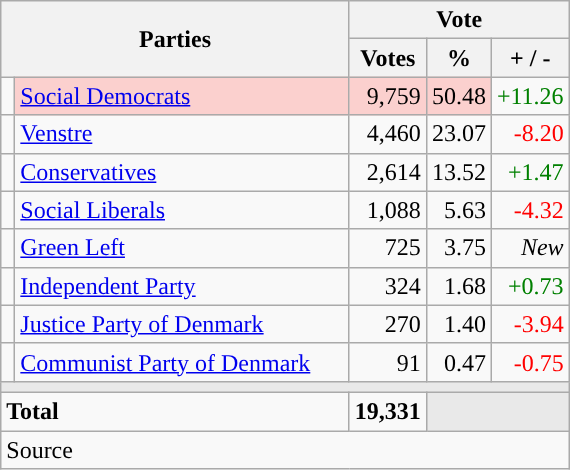<table class="wikitable" style="text-align:right;">
<tr>
<th style="text-align:centre;" rowspan="2" colspan="2" width="225">Parties</th>
<th colspan="3">Vote</th>
</tr>
<tr>
<th width="15">Votes</th>
<th width="15">%</th>
<th width="15">+ / -</th>
</tr>
<tr>
<td width="2" style="color:inherit;background:"></td>
<td bgcolor=#fbd0ce  align="left"><a href='#'>Social Democrats</a></td>
<td bgcolor=#fbd0ce>9,759</td>
<td bgcolor=#fbd0ce>50.48</td>
<td style=color:green;>+11.26</td>
</tr>
<tr>
<td width="2" style="color:inherit;background:"></td>
<td align="left"><a href='#'>Venstre</a></td>
<td>4,460</td>
<td>23.07</td>
<td style=color:red;>-8.20</td>
</tr>
<tr>
<td width="2" style="color:inherit;background:"></td>
<td align="left"><a href='#'>Conservatives</a></td>
<td>2,614</td>
<td>13.52</td>
<td style=color:green;>+1.47</td>
</tr>
<tr>
<td width="2" style="color:inherit;background:"></td>
<td align="left"><a href='#'>Social Liberals</a></td>
<td>1,088</td>
<td>5.63</td>
<td style=color:red;>-4.32</td>
</tr>
<tr>
<td width="2" style="color:inherit;background:"></td>
<td align="left"><a href='#'>Green Left</a></td>
<td>725</td>
<td>3.75</td>
<td><em>New</em></td>
</tr>
<tr>
<td width="2" style="color:inherit;background:"></td>
<td align="left"><a href='#'>Independent Party</a></td>
<td>324</td>
<td>1.68</td>
<td style=color:green;>+0.73</td>
</tr>
<tr>
<td width="2" style="color:inherit;background:"></td>
<td align="left"><a href='#'>Justice Party of Denmark</a></td>
<td>270</td>
<td>1.40</td>
<td style=color:red;>-3.94</td>
</tr>
<tr>
<td width="2" style="color:inherit;background:"></td>
<td align="left"><a href='#'>Communist Party of Denmark</a></td>
<td>91</td>
<td>0.47</td>
<td style=color:red;>-0.75</td>
</tr>
<tr>
<td colspan="7" bgcolor="#E9E9E9"></td>
</tr>
<tr>
<td align="left" colspan="2"><strong>Total</strong></td>
<td><strong>19,331</strong></td>
<td bgcolor="#E9E9E9" colspan="2"></td>
</tr>
<tr>
<td align="left" colspan="6">Source</td>
</tr>
</table>
